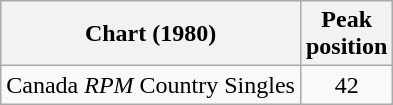<table class="wikitable sortable">
<tr>
<th>Chart (1980)</th>
<th>Peak<br>position</th>
</tr>
<tr>
<td>Canada <em>RPM</em> Country Singles</td>
<td align="center">42</td>
</tr>
</table>
